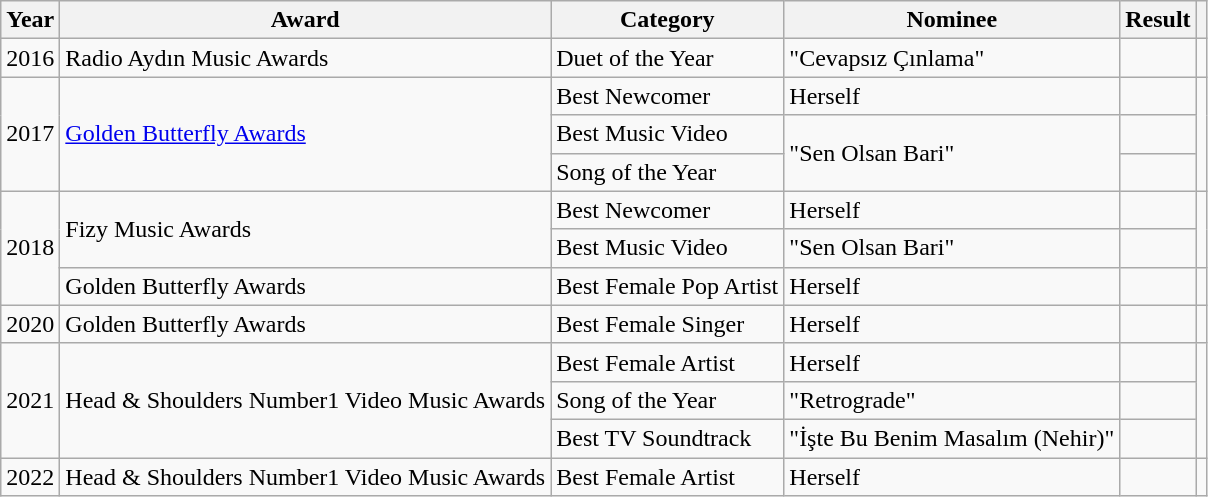<table class="wikitable sortable">
<tr>
<th>Year</th>
<th>Award</th>
<th>Category</th>
<th>Nominee</th>
<th>Result</th>
<th class="unsortable"></th>
</tr>
<tr>
<td style="text-align:center;">2016</td>
<td>Radio Aydın Music Awards</td>
<td>Duet of the Year</td>
<td>"Cevapsız Çınlama"</td>
<td></td>
<td style="text-align:center;"></td>
</tr>
<tr>
<td rowspan="3" style="text-align:center;">2017</td>
<td rowspan="3"><a href='#'>Golden Butterfly Awards</a></td>
<td>Best Newcomer</td>
<td>Herself</td>
<td></td>
<td rowspan="3" style="text-align:center;"></td>
</tr>
<tr>
<td>Best Music Video</td>
<td rowspan="2">"Sen Olsan Bari"</td>
<td></td>
</tr>
<tr>
<td>Song of the Year</td>
<td></td>
</tr>
<tr>
<td rowspan="3" style="text-align:center;">2018</td>
<td rowspan="2">Fizy Music Awards</td>
<td>Best Newcomer</td>
<td>Herself</td>
<td></td>
<td rowspan="2" style="text-align:center;"></td>
</tr>
<tr>
<td>Best Music Video</td>
<td>"Sen Olsan Bari"</td>
<td></td>
</tr>
<tr>
<td>Golden Butterfly Awards</td>
<td>Best Female Pop Artist</td>
<td>Herself</td>
<td></td>
<td style="text-align:center;"></td>
</tr>
<tr>
<td style="text-align:center;">2020</td>
<td>Golden Butterfly Awards</td>
<td>Best Female Singer</td>
<td>Herself</td>
<td></td>
<td style="text-align:center;"></td>
</tr>
<tr>
<td rowspan="3" style="text-align:center;">2021</td>
<td rowspan="3">Head & Shoulders Number1 Video Music Awards</td>
<td>Best Female Artist</td>
<td>Herself</td>
<td></td>
<td rowspan="3" style="text-align:center;"></td>
</tr>
<tr>
<td>Song of the Year</td>
<td>"Retrograde"</td>
<td></td>
</tr>
<tr>
<td>Best TV Soundtrack</td>
<td>"İşte Bu Benim Masalım (Nehir)"</td>
<td></td>
</tr>
<tr>
<td style="text-align:center;">2022</td>
<td>Head & Shoulders Number1 Video Music Awards</td>
<td>Best Female Artist</td>
<td>Herself</td>
<td></td>
<td></td>
</tr>
</table>
